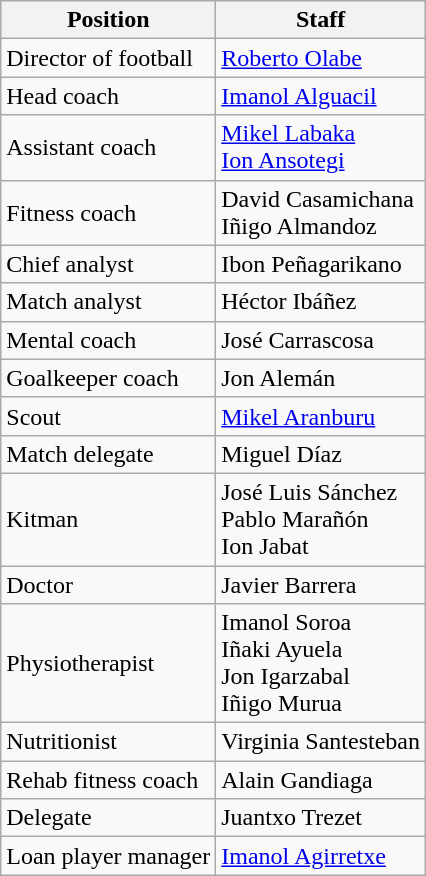<table class="wikitable">
<tr>
<th>Position</th>
<th>Staff</th>
</tr>
<tr>
<td>Director of football</td>
<td> <a href='#'>Roberto Olabe</a></td>
</tr>
<tr>
<td>Head coach</td>
<td> <a href='#'>Imanol Alguacil</a></td>
</tr>
<tr>
<td>Assistant coach</td>
<td> <a href='#'>Mikel Labaka</a> <br>  <a href='#'>Ion Ansotegi</a></td>
</tr>
<tr>
<td>Fitness coach</td>
<td> David Casamichana <br>  Iñigo Almandoz</td>
</tr>
<tr>
<td>Chief analyst</td>
<td> Ibon Peñagarikano</td>
</tr>
<tr>
<td>Match analyst</td>
<td> Héctor Ibáñez</td>
</tr>
<tr>
<td>Mental coach</td>
<td> José Carrascosa</td>
</tr>
<tr>
<td>Goalkeeper coach</td>
<td> Jon Alemán</td>
</tr>
<tr>
<td>Scout</td>
<td> <a href='#'>Mikel Aranburu</a></td>
</tr>
<tr>
<td>Match delegate</td>
<td> Miguel Díaz</td>
</tr>
<tr>
<td>Kitman</td>
<td> José Luis Sánchez <br>  Pablo Marañón <br>  Ion Jabat</td>
</tr>
<tr>
<td>Doctor</td>
<td> Javier Barrera</td>
</tr>
<tr>
<td>Physiotherapist</td>
<td> Imanol Soroa <br>  Iñaki Ayuela <br>  Jon Igarzabal <br>  Iñigo Murua</td>
</tr>
<tr>
<td>Nutritionist</td>
<td> Virginia Santesteban</td>
</tr>
<tr>
<td>Rehab fitness coach</td>
<td> Alain Gandiaga</td>
</tr>
<tr>
<td>Delegate</td>
<td> Juantxo Trezet</td>
</tr>
<tr>
<td>Loan player manager</td>
<td> <a href='#'>Imanol Agirretxe</a></td>
</tr>
</table>
